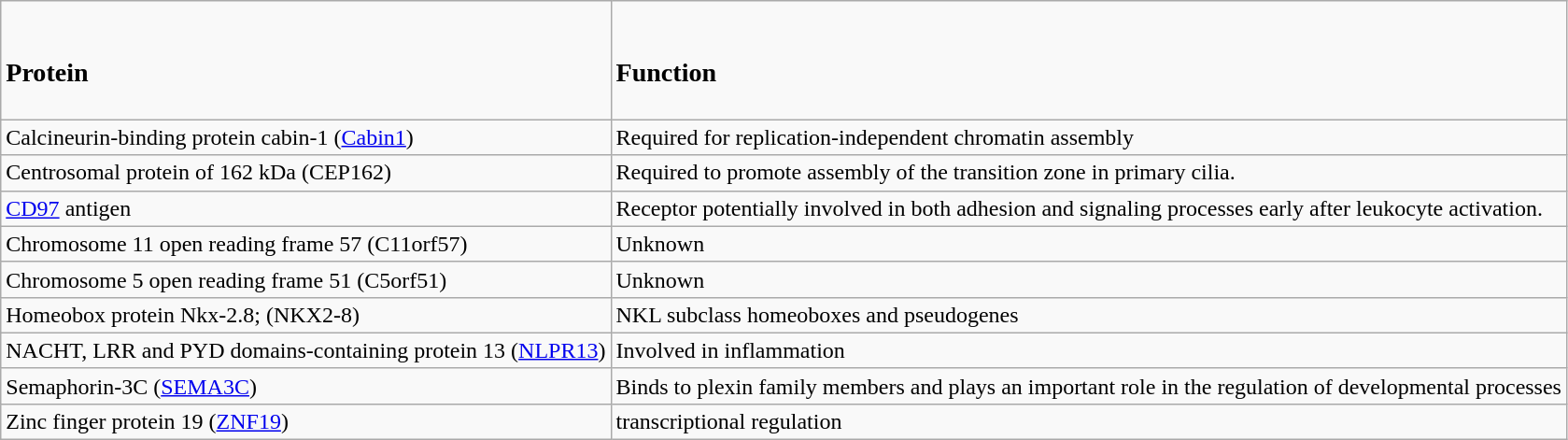<table class="wikitable">
<tr>
<td><br><h3>Protein</h3></td>
<td><br><h3>Function</h3></td>
</tr>
<tr>
<td>Calcineurin-binding protein cabin-1 (<a href='#'>Cabin1</a>)</td>
<td>Required for replication-independent chromatin assembly</td>
</tr>
<tr>
<td>Centrosomal protein of 162 kDa (CEP162)</td>
<td>Required to promote assembly of the transition zone in primary cilia.</td>
</tr>
<tr>
<td><a href='#'>CD97</a> antigen</td>
<td>Receptor potentially involved in both adhesion and signaling processes early after leukocyte activation.</td>
</tr>
<tr>
<td>Chromosome 11 open reading frame 57 (C11orf57)</td>
<td>Unknown</td>
</tr>
<tr>
<td>Chromosome 5 open reading frame 51 (C5orf51)</td>
<td>Unknown</td>
</tr>
<tr>
<td>Homeobox protein Nkx-2.8; (NKX2-8)</td>
<td>NKL subclass homeoboxes and pseudogenes</td>
</tr>
<tr>
<td>NACHT, LRR and PYD domains-containing protein 13 (<a href='#'>NLPR13</a>)</td>
<td>Involved in inflammation</td>
</tr>
<tr>
<td>Semaphorin-3C (<a href='#'>SEMA3C</a>)</td>
<td>Binds to plexin family members and plays an important role in the regulation of developmental processes</td>
</tr>
<tr>
<td>Zinc finger protein 19 (<a href='#'>ZNF19</a>)</td>
<td>transcriptional regulation</td>
</tr>
</table>
